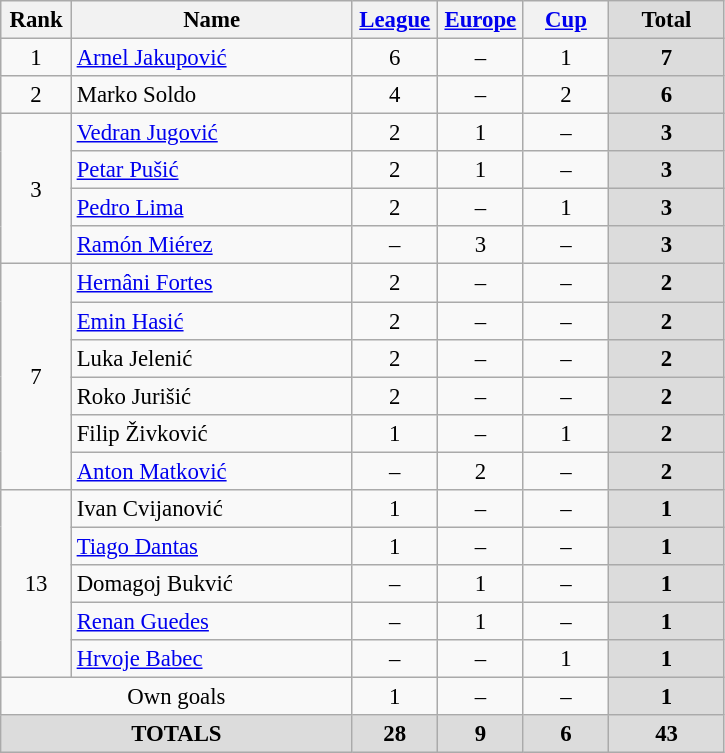<table class="wikitable" style="font-size: 95%; text-align: center;">
<tr>
<th width=40>Rank</th>
<th width=180>Name</th>
<th width=50><a href='#'>League</a></th>
<th width=50><a href='#'>Europe</a></th>
<th width=50><a href='#'>Cup</a></th>
<th width=70 style="background: #DCDCDC">Total</th>
</tr>
<tr>
<td rowspan=1>1</td>
<td style="text-align:left;"> <a href='#'>Arnel Jakupović</a></td>
<td>6</td>
<td>–</td>
<td>1</td>
<th style="background: #DCDCDC">7</th>
</tr>
<tr>
<td rowspan=1>2</td>
<td style="text-align:left;"> Marko Soldo</td>
<td>4</td>
<td>–</td>
<td>2</td>
<th style="background: #DCDCDC">6</th>
</tr>
<tr>
<td rowspan=4>3</td>
<td style="text-align:left;"> <a href='#'>Vedran Jugović</a></td>
<td>2</td>
<td>1</td>
<td>–</td>
<th style="background: #DCDCDC">3</th>
</tr>
<tr>
<td style="text-align:left;"> <a href='#'>Petar Pušić</a></td>
<td>2</td>
<td>1</td>
<td>–</td>
<th style="background: #DCDCDC">3</th>
</tr>
<tr>
<td style="text-align:left;"> <a href='#'>Pedro Lima</a></td>
<td>2</td>
<td>–</td>
<td>1</td>
<th style="background: #DCDCDC">3</th>
</tr>
<tr>
<td style="text-align:left;"> <a href='#'>Ramón Miérez</a></td>
<td>–</td>
<td>3</td>
<td>–</td>
<th style="background: #DCDCDC">3</th>
</tr>
<tr>
<td rowspan=6>7</td>
<td style="text-align:left;"> <a href='#'>Hernâni Fortes</a></td>
<td>2</td>
<td>–</td>
<td>–</td>
<th style="background: #DCDCDC">2</th>
</tr>
<tr>
<td style="text-align:left;"> <a href='#'>Emin Hasić</a></td>
<td>2</td>
<td>–</td>
<td>–</td>
<th style="background: #DCDCDC">2</th>
</tr>
<tr>
<td style="text-align:left;"> Luka Jelenić</td>
<td>2</td>
<td>–</td>
<td>–</td>
<th style="background: #DCDCDC">2</th>
</tr>
<tr>
<td style="text-align:left;"> Roko Jurišić</td>
<td>2</td>
<td>–</td>
<td>–</td>
<th style="background: #DCDCDC">2</th>
</tr>
<tr>
<td style="text-align:left;"> Filip Živković</td>
<td>1</td>
<td>–</td>
<td>1</td>
<th style="background: #DCDCDC">2</th>
</tr>
<tr>
<td style="text-align:left;"> <a href='#'>Anton Matković</a></td>
<td>–</td>
<td>2</td>
<td>–</td>
<th style="background: #DCDCDC">2</th>
</tr>
<tr>
<td rowspan=5>13</td>
<td style="text-align:left;"> Ivan Cvijanović</td>
<td>1</td>
<td>–</td>
<td>–</td>
<th style="background: #DCDCDC">1</th>
</tr>
<tr>
<td style="text-align:left;"> <a href='#'>Tiago Dantas</a></td>
<td>1</td>
<td>–</td>
<td>–</td>
<th style="background: #DCDCDC">1</th>
</tr>
<tr>
<td style="text-align:left;"> Domagoj Bukvić</td>
<td>–</td>
<td>1</td>
<td>–</td>
<th style="background: #DCDCDC">1</th>
</tr>
<tr>
<td style="text-align:left;"> <a href='#'>Renan Guedes</a></td>
<td>–</td>
<td>1</td>
<td>–</td>
<th style="background: #DCDCDC">1</th>
</tr>
<tr>
<td style="text-align:left;"> <a href='#'>Hrvoje Babec</a></td>
<td>–</td>
<td>–</td>
<td>1</td>
<th style="background: #DCDCDC">1</th>
</tr>
<tr>
<td colspan=2 style="text-align:center;">Own goals</td>
<td>1</td>
<td>–</td>
<td>–</td>
<th style="background: #DCDCDC">1</th>
</tr>
<tr>
<th colspan="2" align="center" style="background: #DCDCDC">TOTALS</th>
<th style="background: #DCDCDC">28</th>
<th style="background: #DCDCDC">9</th>
<th style="background: #DCDCDC">6</th>
<th style="background: #DCDCDC">43</th>
</tr>
</table>
